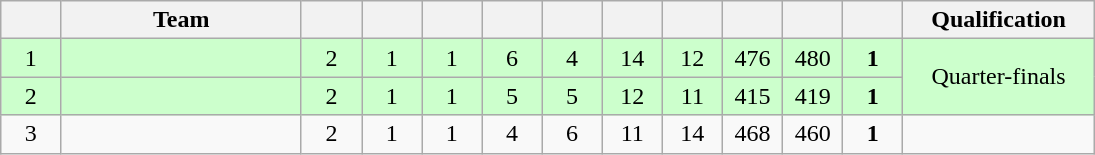<table class=wikitable style="text-align:center" width=730>
<tr>
<th width=5.5%></th>
<th width=22%>Team</th>
<th width=5.5%></th>
<th width=5.5%></th>
<th width=5.5%></th>
<th width=5.5%></th>
<th width=5.5%></th>
<th width=5.5%></th>
<th width=5.5%></th>
<th width=5.5%></th>
<th width=5.5%></th>
<th width=5.5%></th>
<th width=18%>Qualification</th>
</tr>
<tr bgcolor=ccffcc>
<td>1</td>
<td style="text-align:left"></td>
<td>2</td>
<td>1</td>
<td>1</td>
<td>6</td>
<td>4</td>
<td>14</td>
<td>12</td>
<td>476</td>
<td>480</td>
<td><strong>1</strong></td>
<td rowspan=2>Quarter-finals</td>
</tr>
<tr bgcolor=ccffcc>
<td>2</td>
<td style="text-align:left"></td>
<td>2</td>
<td>1</td>
<td>1</td>
<td>5</td>
<td>5</td>
<td>12</td>
<td>11</td>
<td>415</td>
<td>419</td>
<td><strong>1</strong></td>
</tr>
<tr>
<td>3</td>
<td style="text-align:left"></td>
<td>2</td>
<td>1</td>
<td>1</td>
<td>4</td>
<td>6</td>
<td>11</td>
<td>14</td>
<td>468</td>
<td>460</td>
<td><strong>1</strong></td>
<td></td>
</tr>
</table>
